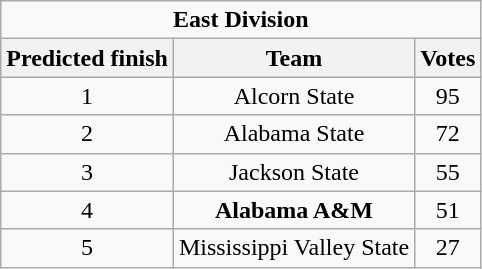<table class="wikitable">
<tr align="center">
<td align="center" Colspan="3"><strong>East Division</strong></td>
</tr>
<tr align="center">
<th>Predicted finish</th>
<th>Team</th>
<th>Votes</th>
</tr>
<tr align="center">
<td>1</td>
<td>Alcorn State</td>
<td>95</td>
</tr>
<tr align="center">
<td>2</td>
<td>Alabama State</td>
<td>72</td>
</tr>
<tr align="center">
<td>3</td>
<td>Jackson State</td>
<td>55</td>
</tr>
<tr align="center">
<td>4</td>
<td><strong>Alabama A&M</strong></td>
<td>51</td>
</tr>
<tr align="center">
<td>5</td>
<td>Mississippi Valley State</td>
<td>27</td>
</tr>
</table>
